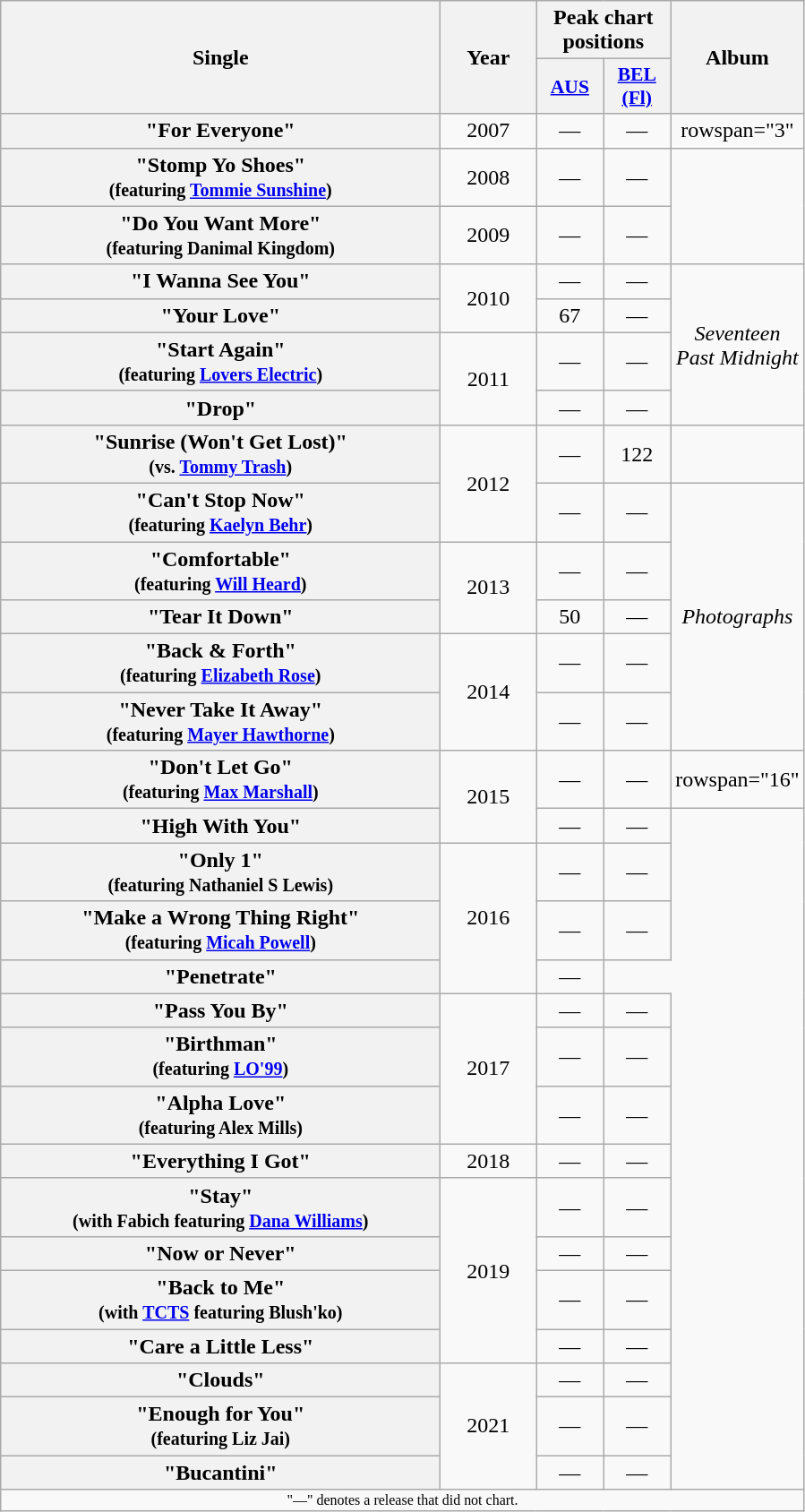<table class="wikitable plainrowheaders" style="text-align:center;" border="1">
<tr>
<th scope="col" rowspan="2" style="width:20em;">Single</th>
<th scope="col" rowspan="2" style="width:4em;">Year</th>
<th colspan="2">Peak chart positions</th>
<th scope="col" rowspan="2" style="width:4em;">Album</th>
</tr>
<tr>
<th scope="col" style="width:3em;font-size:90%;"><a href='#'>AUS</a><br></th>
<th scope="col" style="width:3em;font-size:90%;"><a href='#'>BEL (Fl)</a><br></th>
</tr>
<tr>
<th scope="row">"For Everyone"</th>
<td>2007</td>
<td>―</td>
<td>―</td>
<td>rowspan="3" </td>
</tr>
<tr>
<th scope="row">"Stomp Yo Shoes"<br><small>(featuring <a href='#'>Tommie Sunshine</a>)</small></th>
<td>2008</td>
<td>―</td>
<td>―</td>
</tr>
<tr>
<th scope="row">"Do You Want More" <br><small>(featuring Danimal Kingdom)</small></th>
<td>2009</td>
<td>―</td>
<td>―</td>
</tr>
<tr>
<th scope="row">"I Wanna See You"</th>
<td rowspan="2">2010</td>
<td>―</td>
<td>―</td>
<td rowspan="4"><em>Seventeen Past Midnight</em></td>
</tr>
<tr>
<th scope="row">"Your Love"</th>
<td>67</td>
<td>―</td>
</tr>
<tr>
<th scope="row">"Start Again" <br><small>(featuring <a href='#'>Lovers Electric</a>)</small></th>
<td rowspan="2">2011</td>
<td>―</td>
<td>―</td>
</tr>
<tr>
<th scope="row">"Drop"</th>
<td>―</td>
<td>―</td>
</tr>
<tr>
<th scope="row">"Sunrise (Won't Get Lost)" <br><small>(vs. <a href='#'>Tommy Trash</a>)</small></th>
<td rowspan="2">2012</td>
<td>―</td>
<td>122</td>
<td></td>
</tr>
<tr>
<th scope="row">"Can't Stop Now" <br><small>(featuring <a href='#'>Kaelyn Behr</a>)</small></th>
<td>―</td>
<td>―</td>
<td rowspan="5"><em>Photographs</em></td>
</tr>
<tr>
<th scope="row">"Comfortable" <br><small>(featuring <a href='#'>Will Heard</a>)</small></th>
<td rowspan="2">2013</td>
<td>―</td>
<td>―</td>
</tr>
<tr>
<th scope="row">"Tear It Down"</th>
<td>50</td>
<td>―</td>
</tr>
<tr>
<th scope="row">"Back & Forth" <br><small>(featuring <a href='#'>Elizabeth Rose</a>)</small></th>
<td rowspan="2">2014</td>
<td>―</td>
<td>―</td>
</tr>
<tr>
<th scope="row">"Never Take It Away" <br><small>(featuring <a href='#'>Mayer Hawthorne</a>)</small></th>
<td>―</td>
<td>―</td>
</tr>
<tr>
<th scope="row">"Don't Let Go" <br><small>(featuring <a href='#'>Max Marshall</a>)</small></th>
<td rowspan="2">2015</td>
<td>―</td>
<td>―</td>
<td>rowspan="16" </td>
</tr>
<tr>
<th scope="row">"High With You"</th>
<td>―</td>
<td>―</td>
</tr>
<tr>
<th scope="row">"Only 1" <br><small>(featuring Nathaniel S Lewis)</small></th>
<td rowspan="3">2016</td>
<td>―</td>
<td>―</td>
</tr>
<tr>
<th scope="row">"Make a Wrong Thing Right" <br><small>(featuring <a href='#'>Micah Powell</a>)</small></th>
<td>―</td>
<td>―</td>
</tr>
<tr>
<th scope="row">"Penetrate"</th>
<td>―</td>
</tr>
<tr>
<th scope="row">"Pass You By"</th>
<td rowspan="3">2017</td>
<td>―</td>
<td>―</td>
</tr>
<tr>
<th scope="row">"Birthman" <br><small>(featuring <a href='#'>LO'99</a>)</small></th>
<td>―</td>
<td>―</td>
</tr>
<tr>
<th scope="row">"Alpha Love" <br><small>(featuring Alex Mills)</small></th>
<td>―</td>
<td>―</td>
</tr>
<tr>
<th scope="row">"Everything I Got"</th>
<td>2018</td>
<td>―</td>
<td>―</td>
</tr>
<tr>
<th scope="row">"Stay"<br> <small>(with Fabich featuring <a href='#'>Dana Williams</a>)</small></th>
<td rowspan="4">2019</td>
<td>―</td>
<td>―</td>
</tr>
<tr>
<th scope="row">"Now or Never"<br></th>
<td>―</td>
<td>―</td>
</tr>
<tr>
<th scope="row">"Back to Me" <br><small>(with <a href='#'>TCTS</a> featuring Blush'ko)</small></th>
<td>―</td>
<td>―</td>
</tr>
<tr>
<th scope="row">"Care a Little Less"</th>
<td>―</td>
<td>―</td>
</tr>
<tr>
<th scope="row">"Clouds"</th>
<td rowspan="3">2021</td>
<td>―</td>
<td>―</td>
</tr>
<tr>
<th scope="row">"Enough for You"<br><small>(featuring Liz Jai)</small></th>
<td>―</td>
<td>―</td>
</tr>
<tr>
<th scope="row">"Bucantini"</th>
<td>―</td>
<td>―</td>
</tr>
<tr>
<td colspan="5" style="font-size:8pt;">"―" denotes a release that did not chart.</td>
</tr>
</table>
